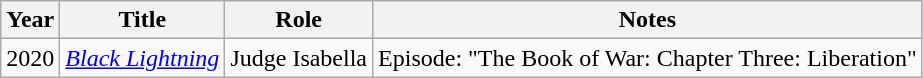<table class="wikitable sortable">
<tr>
<th>Year</th>
<th>Title</th>
<th>Role</th>
<th class="unsortable">Notes</th>
</tr>
<tr>
<td>2020</td>
<td><em><a href='#'>Black Lightning</a></em></td>
<td>Judge Isabella</td>
<td>Episode: "The Book of War: Chapter Three: Liberation"</td>
</tr>
</table>
